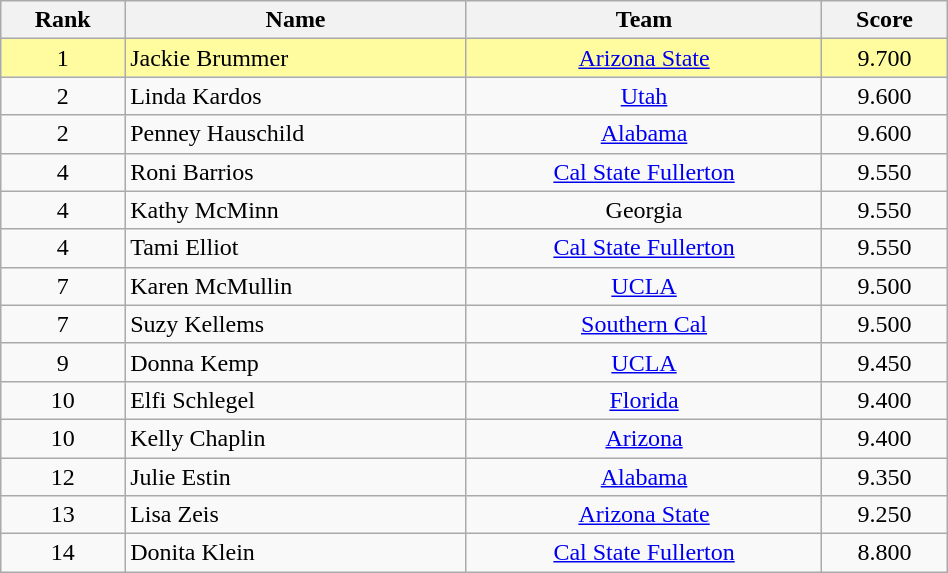<table class="sortable wikitable" style="text-align:center" width=50%>
<tr>
<th>Rank</th>
<th>Name</th>
<th>Team</th>
<th>Score</th>
</tr>
<tr bgcolor=fffca>
<td>1</td>
<td align="left">Jackie Brummer</td>
<td><a href='#'>Arizona State</a></td>
<td>9.700</td>
</tr>
<tr>
<td>2</td>
<td align="left">Linda Kardos</td>
<td><a href='#'>Utah</a></td>
<td>9.600</td>
</tr>
<tr>
<td>2</td>
<td align="left">Penney Hauschild</td>
<td><a href='#'>Alabama</a></td>
<td>9.600</td>
</tr>
<tr>
<td>4</td>
<td align="left">Roni Barrios</td>
<td><a href='#'>Cal State Fullerton</a></td>
<td>9.550</td>
</tr>
<tr>
<td>4</td>
<td align="left">Kathy McMinn</td>
<td>Georgia</td>
<td>9.550</td>
</tr>
<tr>
<td>4</td>
<td align="left">Tami Elliot</td>
<td><a href='#'>Cal State Fullerton</a></td>
<td>9.550</td>
</tr>
<tr>
<td>7</td>
<td align="left">Karen McMullin</td>
<td><a href='#'>UCLA</a></td>
<td>9.500</td>
</tr>
<tr>
<td>7</td>
<td align="left">Suzy Kellems</td>
<td><a href='#'>Southern Cal</a></td>
<td>9.500</td>
</tr>
<tr>
<td>9</td>
<td align="left">Donna Kemp</td>
<td><a href='#'>UCLA</a></td>
<td>9.450</td>
</tr>
<tr>
<td>10</td>
<td align="left">Elfi Schlegel</td>
<td><a href='#'>Florida</a></td>
<td>9.400</td>
</tr>
<tr>
<td>10</td>
<td align="left">Kelly Chaplin</td>
<td><a href='#'>Arizona</a></td>
<td>9.400</td>
</tr>
<tr>
<td>12</td>
<td align="left">Julie Estin</td>
<td><a href='#'>Alabama</a></td>
<td>9.350</td>
</tr>
<tr>
<td>13</td>
<td align="left">Lisa Zeis</td>
<td><a href='#'>Arizona State</a></td>
<td>9.250</td>
</tr>
<tr>
<td>14</td>
<td align="left">Donita Klein</td>
<td><a href='#'>Cal State Fullerton</a></td>
<td>8.800</td>
</tr>
</table>
